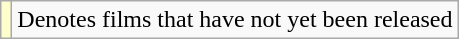<table class="wikitable">
<tr>
<td style="background:#ffc;"></td>
<td>Denotes films that have not yet been released</td>
</tr>
</table>
